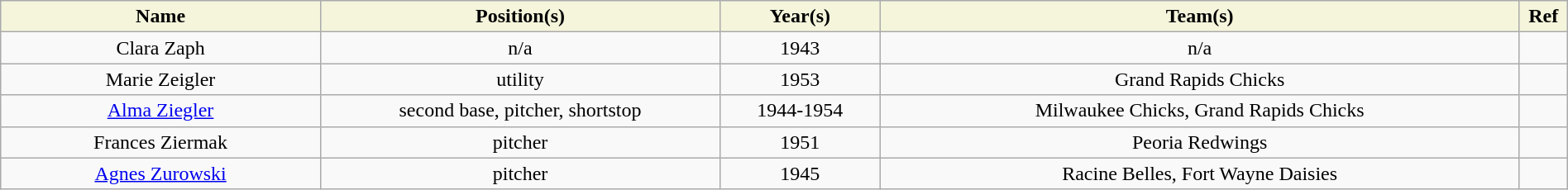<table class="wikitable" style="width: 100%">
<tr>
<th style="background:#F5F5DC;" width=20%>Name</th>
<th width=25% style="background:#F5F5DC;">Position(s)</th>
<th width=10% style="background:#F5F5DC;">Year(s)</th>
<th width=40% style="background:#F5F5DC;">Team(s)</th>
<th width=3% style="background:#F5F5DC;">Ref</th>
</tr>
<tr align=center>
<td>Clara Zaph</td>
<td>n/a</td>
<td>1943</td>
<td>n/a</td>
<td></td>
</tr>
<tr align=center>
<td>Marie Zeigler</td>
<td>utility</td>
<td>1953</td>
<td>Grand Rapids Chicks</td>
<td></td>
</tr>
<tr align=center>
<td><a href='#'>Alma Ziegler</a></td>
<td>second base, pitcher, shortstop</td>
<td>1944-1954</td>
<td>Milwaukee Chicks, Grand Rapids Chicks</td>
<td></td>
</tr>
<tr align=center>
<td>Frances Ziermak</td>
<td>pitcher</td>
<td>1951</td>
<td>Peoria Redwings</td>
<td></td>
</tr>
<tr align=center>
<td><a href='#'>Agnes Zurowski</a></td>
<td>pitcher</td>
<td>1945</td>
<td>Racine Belles, Fort Wayne Daisies</td>
<td></td>
</tr>
</table>
